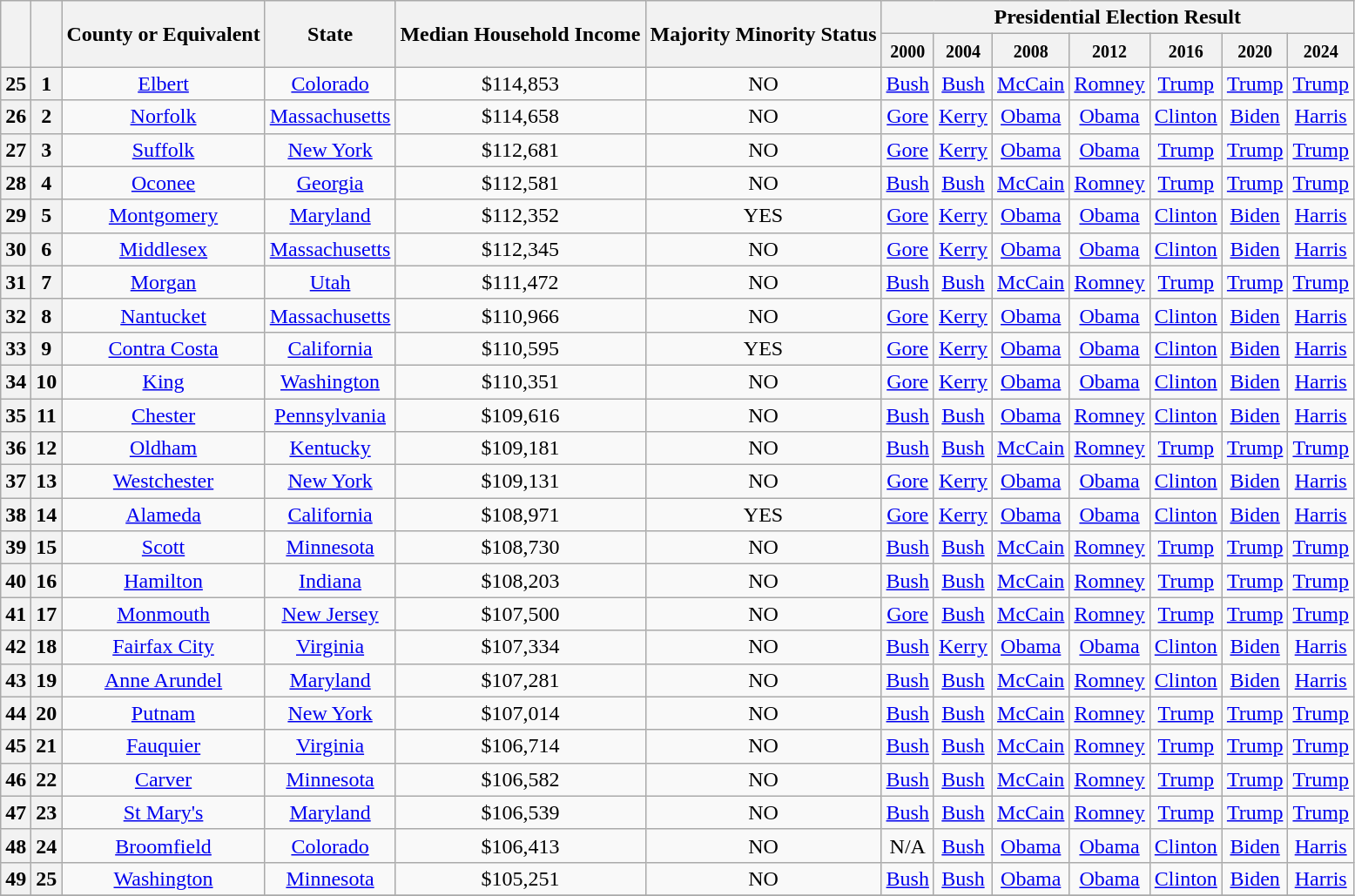<table class="wikitable" style="text-align:center;">
<tr>
<th scope="col" rowspan="2"></th>
<th scope="col" rowspan="2"></th>
<th scope="col" rowspan="2">County or Equivalent</th>
<th scope="col" rowspan="2">State</th>
<th scope="col" rowspan="2">Median Household Income</th>
<th scope="col" rowspan="2">Majority Minority Status</th>
<th scope="col" colspan="7">Presidential Election Result</th>
</tr>
<tr>
<th scope="col"><small>2000</small></th>
<th scope="col"><small>2004</small></th>
<th scope="col"><small>2008</small></th>
<th scope="col"><small>2012</small></th>
<th scope="col"><small>2016</small></th>
<th scope="col"><small>2020</small></th>
<th scope="col"><small>2024</small></th>
</tr>
<tr>
<th scope="row">25</th>
<th scope="row">1</th>
<td><a href='#'>Elbert</a></td>
<td> <a href='#'>Colorado</a></td>
<td>$114,853</td>
<td>NO</td>
<td><a href='#'>Bush</a></td>
<td><a href='#'>Bush</a></td>
<td><a href='#'>McCain</a></td>
<td><a href='#'>Romney</a></td>
<td><a href='#'>Trump</a></td>
<td><a href='#'>Trump</a></td>
<td><a href='#'>Trump</a></td>
</tr>
<tr>
<th scope="row">26</th>
<th scope="row">2</th>
<td><a href='#'>Norfolk</a></td>
<td> <a href='#'>Massachusetts</a></td>
<td>$114,658</td>
<td>NO</td>
<td><a href='#'>Gore</a></td>
<td><a href='#'>Kerry</a></td>
<td><a href='#'>Obama</a></td>
<td><a href='#'>Obama</a></td>
<td><a href='#'>Clinton</a></td>
<td><a href='#'>Biden</a></td>
<td><a href='#'>Harris</a></td>
</tr>
<tr>
<th scope="row">27</th>
<th scope="row">3</th>
<td><a href='#'>Suffolk</a></td>
<td> <a href='#'>New York</a></td>
<td>$112,681</td>
<td>NO</td>
<td><a href='#'>Gore</a></td>
<td><a href='#'>Kerry</a></td>
<td><a href='#'>Obama</a></td>
<td><a href='#'>Obama</a></td>
<td><a href='#'>Trump</a></td>
<td><a href='#'>Trump</a></td>
<td><a href='#'>Trump</a></td>
</tr>
<tr>
<th scope="row">28</th>
<th scope="row">4</th>
<td><a href='#'>Oconee</a></td>
<td> <a href='#'>Georgia</a></td>
<td>$112,581</td>
<td>NO</td>
<td><a href='#'>Bush</a></td>
<td><a href='#'>Bush</a></td>
<td><a href='#'>McCain</a></td>
<td><a href='#'>Romney</a></td>
<td><a href='#'>Trump</a></td>
<td><a href='#'>Trump</a></td>
<td><a href='#'>Trump</a></td>
</tr>
<tr>
<th scope="row">29</th>
<th scope="row">5</th>
<td><a href='#'>Montgomery</a></td>
<td> <a href='#'>Maryland</a></td>
<td>$112,352</td>
<td>YES</td>
<td><a href='#'>Gore</a></td>
<td><a href='#'>Kerry</a></td>
<td><a href='#'>Obama</a></td>
<td><a href='#'>Obama</a></td>
<td><a href='#'>Clinton</a></td>
<td><a href='#'>Biden</a></td>
<td><a href='#'>Harris</a></td>
</tr>
<tr>
<th scope="row">30</th>
<th scope="row">6</th>
<td><a href='#'>Middlesex</a></td>
<td> <a href='#'>Massachusetts</a></td>
<td>$112,345</td>
<td>NO</td>
<td><a href='#'>Gore</a></td>
<td><a href='#'>Kerry</a></td>
<td><a href='#'>Obama</a></td>
<td><a href='#'>Obama</a></td>
<td><a href='#'>Clinton</a></td>
<td><a href='#'>Biden</a></td>
<td><a href='#'>Harris</a></td>
</tr>
<tr>
<th scope="row">31</th>
<th scope="row">7</th>
<td><a href='#'>Morgan</a></td>
<td> <a href='#'>Utah</a></td>
<td>$111,472</td>
<td>NO</td>
<td><a href='#'>Bush</a></td>
<td><a href='#'>Bush</a></td>
<td><a href='#'>McCain</a></td>
<td><a href='#'>Romney</a></td>
<td><a href='#'>Trump</a></td>
<td><a href='#'>Trump</a></td>
<td><a href='#'>Trump</a></td>
</tr>
<tr>
<th scope="row">32</th>
<th scope="row">8</th>
<td><a href='#'>Nantucket</a></td>
<td> <a href='#'>Massachusetts</a></td>
<td>$110,966</td>
<td>NO</td>
<td><a href='#'>Gore</a></td>
<td><a href='#'>Kerry</a></td>
<td><a href='#'>Obama</a></td>
<td><a href='#'>Obama</a></td>
<td><a href='#'>Clinton</a></td>
<td><a href='#'>Biden</a></td>
<td><a href='#'>Harris</a></td>
</tr>
<tr>
<th scope="row">33</th>
<th scope="row">9</th>
<td><a href='#'>Contra Costa</a></td>
<td> <a href='#'>California</a></td>
<td>$110,595</td>
<td>YES</td>
<td><a href='#'>Gore</a></td>
<td><a href='#'>Kerry</a></td>
<td><a href='#'>Obama</a></td>
<td><a href='#'>Obama</a></td>
<td><a href='#'>Clinton</a></td>
<td><a href='#'>Biden</a></td>
<td><a href='#'>Harris</a></td>
</tr>
<tr>
<th scope="row">34</th>
<th scope="row">10</th>
<td><a href='#'>King</a></td>
<td> <a href='#'>Washington</a></td>
<td>$110,351</td>
<td>NO</td>
<td><a href='#'>Gore</a></td>
<td><a href='#'>Kerry</a></td>
<td><a href='#'>Obama</a></td>
<td><a href='#'>Obama</a></td>
<td><a href='#'>Clinton</a></td>
<td><a href='#'>Biden</a></td>
<td><a href='#'>Harris</a></td>
</tr>
<tr>
<th scope="row">35</th>
<th scope="row">11</th>
<td><a href='#'>Chester</a></td>
<td> <a href='#'>Pennsylvania</a></td>
<td>$109,616</td>
<td>NO</td>
<td><a href='#'>Bush</a></td>
<td><a href='#'>Bush</a></td>
<td><a href='#'>Obama</a></td>
<td><a href='#'>Romney</a></td>
<td><a href='#'>Clinton</a></td>
<td><a href='#'>Biden</a></td>
<td><a href='#'>Harris</a></td>
</tr>
<tr>
<th scope="row">36</th>
<th scope="row">12</th>
<td><a href='#'>Oldham</a></td>
<td> <a href='#'>Kentucky</a></td>
<td>$109,181</td>
<td>NO</td>
<td><a href='#'>Bush</a></td>
<td><a href='#'>Bush</a></td>
<td><a href='#'>McCain</a></td>
<td><a href='#'>Romney</a></td>
<td><a href='#'>Trump</a></td>
<td><a href='#'>Trump</a></td>
<td><a href='#'>Trump</a></td>
</tr>
<tr>
<th scope="row">37</th>
<th scope="row">13</th>
<td><a href='#'>Westchester</a></td>
<td> <a href='#'>New York</a></td>
<td>$109,131</td>
<td>NO</td>
<td><a href='#'>Gore</a></td>
<td><a href='#'>Kerry</a></td>
<td><a href='#'>Obama</a></td>
<td><a href='#'>Obama</a></td>
<td><a href='#'>Clinton</a></td>
<td><a href='#'>Biden</a></td>
<td><a href='#'>Harris</a></td>
</tr>
<tr>
<th scope="row">38</th>
<th scope="row">14</th>
<td><a href='#'>Alameda</a></td>
<td> <a href='#'>California</a></td>
<td>$108,971</td>
<td>YES</td>
<td><a href='#'>Gore</a></td>
<td><a href='#'>Kerry</a></td>
<td><a href='#'>Obama</a></td>
<td><a href='#'>Obama</a></td>
<td><a href='#'>Clinton</a></td>
<td><a href='#'>Biden</a></td>
<td><a href='#'>Harris</a></td>
</tr>
<tr>
<th scope="row">39</th>
<th scope="row">15</th>
<td><a href='#'>Scott</a></td>
<td> <a href='#'>Minnesota</a></td>
<td>$108,730</td>
<td>NO</td>
<td><a href='#'>Bush</a></td>
<td><a href='#'>Bush</a></td>
<td><a href='#'>McCain</a></td>
<td><a href='#'>Romney</a></td>
<td><a href='#'>Trump</a></td>
<td><a href='#'>Trump</a></td>
<td><a href='#'>Trump</a></td>
</tr>
<tr>
<th scope="row">40</th>
<th scope="row">16</th>
<td><a href='#'>Hamilton</a></td>
<td> <a href='#'>Indiana</a></td>
<td>$108,203</td>
<td>NO</td>
<td><a href='#'>Bush</a></td>
<td><a href='#'>Bush</a></td>
<td><a href='#'>McCain</a></td>
<td><a href='#'>Romney</a></td>
<td><a href='#'>Trump</a></td>
<td><a href='#'>Trump</a></td>
<td><a href='#'>Trump</a></td>
</tr>
<tr>
<th scope="row">41</th>
<th scope="row">17</th>
<td><a href='#'>Monmouth</a></td>
<td> <a href='#'>New Jersey</a></td>
<td>$107,500</td>
<td>NO</td>
<td><a href='#'>Gore</a></td>
<td><a href='#'>Bush</a></td>
<td><a href='#'>McCain</a></td>
<td><a href='#'>Romney</a></td>
<td><a href='#'>Trump</a></td>
<td><a href='#'>Trump</a></td>
<td><a href='#'>Trump</a></td>
</tr>
<tr>
<th scope="row">42</th>
<th scope="row">18</th>
<td><a href='#'>Fairfax City</a></td>
<td> <a href='#'>Virginia</a></td>
<td>$107,334</td>
<td>NO</td>
<td><a href='#'>Bush</a></td>
<td><a href='#'>Kerry</a></td>
<td><a href='#'>Obama</a></td>
<td><a href='#'>Obama</a></td>
<td><a href='#'>Clinton</a></td>
<td><a href='#'>Biden</a></td>
<td><a href='#'>Harris</a></td>
</tr>
<tr>
<th scope="row">43</th>
<th scope="row">19</th>
<td><a href='#'>Anne Arundel</a></td>
<td> <a href='#'>Maryland</a></td>
<td>$107,281</td>
<td>NO</td>
<td><a href='#'>Bush</a></td>
<td><a href='#'>Bush</a></td>
<td><a href='#'>McCain</a></td>
<td><a href='#'>Romney</a></td>
<td><a href='#'>Clinton</a></td>
<td><a href='#'>Biden</a></td>
<td><a href='#'>Harris</a></td>
</tr>
<tr>
<th scope="row">44</th>
<th scope="row">20</th>
<td><a href='#'>Putnam</a></td>
<td> <a href='#'>New York</a></td>
<td>$107,014</td>
<td>NO</td>
<td><a href='#'>Bush</a></td>
<td><a href='#'>Bush</a></td>
<td><a href='#'>McCain</a></td>
<td><a href='#'>Romney</a></td>
<td><a href='#'>Trump</a></td>
<td><a href='#'>Trump</a></td>
<td><a href='#'>Trump</a></td>
</tr>
<tr>
<th scope="row">45</th>
<th scope="row">21</th>
<td><a href='#'>Fauquier</a></td>
<td> <a href='#'>Virginia</a></td>
<td>$106,714</td>
<td>NO</td>
<td><a href='#'>Bush</a></td>
<td><a href='#'>Bush</a></td>
<td><a href='#'>McCain</a></td>
<td><a href='#'>Romney</a></td>
<td><a href='#'>Trump</a></td>
<td><a href='#'>Trump</a></td>
<td><a href='#'>Trump</a></td>
</tr>
<tr>
<th scope="row">46</th>
<th scope="row">22</th>
<td><a href='#'>Carver</a></td>
<td> <a href='#'>Minnesota</a></td>
<td>$106,582</td>
<td>NO</td>
<td><a href='#'>Bush</a></td>
<td><a href='#'>Bush</a></td>
<td><a href='#'>McCain</a></td>
<td><a href='#'>Romney</a></td>
<td><a href='#'>Trump</a></td>
<td><a href='#'>Trump</a></td>
<td><a href='#'>Trump</a></td>
</tr>
<tr>
<th scope="row">47</th>
<th scope="row">23</th>
<td><a href='#'>St Mary's</a></td>
<td> <a href='#'>Maryland</a></td>
<td>$106,539</td>
<td>NO</td>
<td><a href='#'>Bush</a></td>
<td><a href='#'>Bush</a></td>
<td><a href='#'>McCain</a></td>
<td><a href='#'>Romney</a></td>
<td><a href='#'>Trump</a></td>
<td><a href='#'>Trump</a></td>
<td><a href='#'>Trump</a></td>
</tr>
<tr>
<th scope="row">48</th>
<th scope="row">24</th>
<td><a href='#'>Broomfield</a></td>
<td> <a href='#'>Colorado</a></td>
<td>$106,413</td>
<td>NO</td>
<td>N/A</td>
<td><a href='#'>Bush</a></td>
<td><a href='#'>Obama</a></td>
<td><a href='#'>Obama</a></td>
<td><a href='#'>Clinton</a></td>
<td><a href='#'>Biden</a></td>
<td><a href='#'>Harris</a></td>
</tr>
<tr>
<th scope="row">49</th>
<th scope="row">25</th>
<td><a href='#'>Washington</a></td>
<td> <a href='#'>Minnesota</a></td>
<td>$105,251</td>
<td>NO</td>
<td><a href='#'>Bush</a></td>
<td><a href='#'>Bush</a></td>
<td><a href='#'>Obama</a></td>
<td><a href='#'>Obama</a></td>
<td><a href='#'>Clinton</a></td>
<td><a href='#'>Biden</a></td>
<td><a href='#'>Harris</a></td>
</tr>
<tr>
</tr>
</table>
